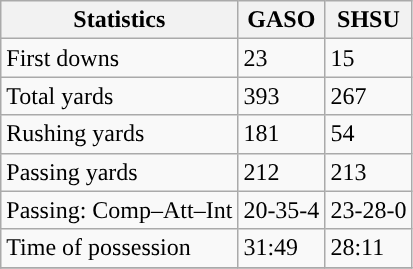<table class="wikitable" style="float: left;">
<tr>
<th>Statistics</th>
<th>GASO</th>
<th>SHSU</th>
</tr>
<tr>
<td>First downs</td>
<td>23</td>
<td>15</td>
</tr>
<tr>
<td>Total yards</td>
<td>393</td>
<td>267</td>
</tr>
<tr>
<td>Rushing yards</td>
<td>181</td>
<td>54</td>
</tr>
<tr>
<td>Passing yards</td>
<td>212</td>
<td>213</td>
</tr>
<tr>
<td>Passing: Comp–Att–Int</td>
<td>20-35-4</td>
<td>23-28-0</td>
</tr>
<tr>
<td>Time of possession</td>
<td>31:49</td>
<td>28:11</td>
</tr>
<tr>
</tr>
</table>
